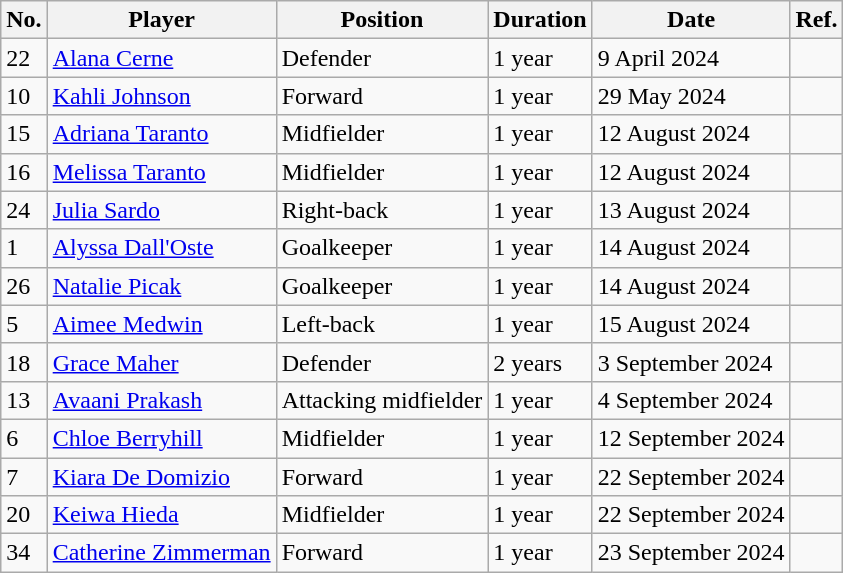<table class="wikitable">
<tr>
<th>No.</th>
<th>Player</th>
<th>Position</th>
<th>Duration</th>
<th>Date</th>
<th>Ref.</th>
</tr>
<tr>
<td>22</td>
<td><a href='#'>Alana Cerne</a></td>
<td>Defender</td>
<td>1 year</td>
<td>9 April 2024</td>
<td></td>
</tr>
<tr>
<td>10</td>
<td><a href='#'>Kahli Johnson</a></td>
<td>Forward</td>
<td>1 year</td>
<td>29 May 2024</td>
<td></td>
</tr>
<tr>
<td>15</td>
<td><a href='#'>Adriana Taranto</a></td>
<td>Midfielder</td>
<td>1 year</td>
<td>12 August 2024</td>
<td></td>
</tr>
<tr>
<td>16</td>
<td><a href='#'>Melissa Taranto</a></td>
<td>Midfielder</td>
<td>1 year</td>
<td>12 August 2024</td>
<td></td>
</tr>
<tr>
<td>24</td>
<td><a href='#'>Julia Sardo</a></td>
<td>Right-back</td>
<td>1 year</td>
<td>13 August 2024</td>
<td></td>
</tr>
<tr>
<td>1</td>
<td><a href='#'>Alyssa Dall'Oste</a></td>
<td>Goalkeeper</td>
<td>1 year</td>
<td>14 August 2024</td>
<td></td>
</tr>
<tr>
<td>26</td>
<td><a href='#'>Natalie Picak</a></td>
<td>Goalkeeper</td>
<td>1 year</td>
<td>14 August 2024</td>
<td></td>
</tr>
<tr>
<td>5</td>
<td><a href='#'>Aimee Medwin</a></td>
<td>Left-back</td>
<td>1 year</td>
<td>15 August 2024</td>
<td></td>
</tr>
<tr>
<td>18</td>
<td><a href='#'>Grace Maher</a></td>
<td>Defender</td>
<td>2 years</td>
<td>3 September 2024</td>
<td></td>
</tr>
<tr>
<td>13</td>
<td><a href='#'>Avaani Prakash</a></td>
<td>Attacking midfielder</td>
<td>1 year</td>
<td>4 September 2024</td>
<td></td>
</tr>
<tr>
<td>6</td>
<td><a href='#'>Chloe Berryhill</a></td>
<td>Midfielder</td>
<td>1 year</td>
<td>12 September 2024</td>
<td></td>
</tr>
<tr>
<td>7</td>
<td><a href='#'>Kiara De Domizio</a></td>
<td>Forward</td>
<td>1 year</td>
<td>22 September 2024</td>
<td></td>
</tr>
<tr>
<td>20</td>
<td> <a href='#'>Keiwa Hieda</a></td>
<td>Midfielder</td>
<td>1 year</td>
<td>22 September 2024</td>
<td></td>
</tr>
<tr>
<td>34</td>
<td> <a href='#'>Catherine Zimmerman</a></td>
<td>Forward</td>
<td>1 year</td>
<td>23 September 2024</td>
<td></td>
</tr>
</table>
